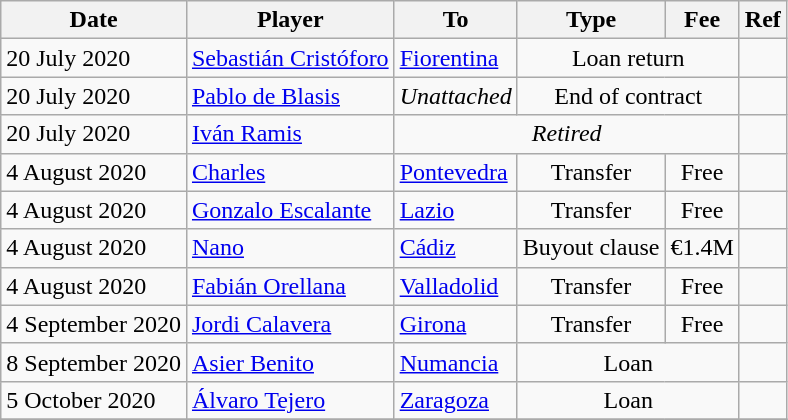<table class="wikitable">
<tr>
<th>Date</th>
<th>Player</th>
<th>To</th>
<th>Type</th>
<th>Fee</th>
<th>Ref</th>
</tr>
<tr>
<td>20 July 2020</td>
<td> <a href='#'>Sebastián Cristóforo</a></td>
<td> <a href='#'>Fiorentina</a></td>
<td align=center colspan=2>Loan return</td>
<td align=center></td>
</tr>
<tr>
<td>20 July 2020</td>
<td> <a href='#'>Pablo de Blasis</a></td>
<td><em>Unattached</em></td>
<td align=center colspan=2>End of contract</td>
<td align=center></td>
</tr>
<tr>
<td>20 July 2020</td>
<td> <a href='#'>Iván Ramis</a></td>
<td colspan=3 align=center><em>Retired</em></td>
<td></td>
</tr>
<tr>
<td>4 August 2020</td>
<td> <a href='#'>Charles</a></td>
<td><a href='#'>Pontevedra</a></td>
<td align=center>Transfer</td>
<td align=center>Free</td>
<td align=center></td>
</tr>
<tr>
<td>4 August 2020</td>
<td> <a href='#'>Gonzalo Escalante</a></td>
<td> <a href='#'>Lazio</a></td>
<td align=center>Transfer</td>
<td align=center>Free</td>
<td align=center></td>
</tr>
<tr>
<td>4 August 2020</td>
<td> <a href='#'>Nano</a></td>
<td><a href='#'>Cádiz</a></td>
<td align=center>Buyout clause</td>
<td align=center>€1.4M</td>
<td align=center></td>
</tr>
<tr>
<td>4 August 2020</td>
<td> <a href='#'>Fabián Orellana</a></td>
<td><a href='#'>Valladolid</a></td>
<td align=center>Transfer</td>
<td align=center>Free</td>
<td align=center></td>
</tr>
<tr>
<td>4 September 2020</td>
<td> <a href='#'>Jordi Calavera</a></td>
<td><a href='#'>Girona</a></td>
<td align=center>Transfer</td>
<td align=center>Free</td>
<td align=center></td>
</tr>
<tr>
<td>8 September 2020</td>
<td> <a href='#'>Asier Benito</a></td>
<td><a href='#'>Numancia</a></td>
<td align=center colspan=2>Loan</td>
<td align=center></td>
</tr>
<tr>
<td>5 October 2020</td>
<td> <a href='#'>Álvaro Tejero</a></td>
<td><a href='#'>Zaragoza</a></td>
<td align=center colspan=2>Loan</td>
<td align=center></td>
</tr>
<tr>
</tr>
</table>
